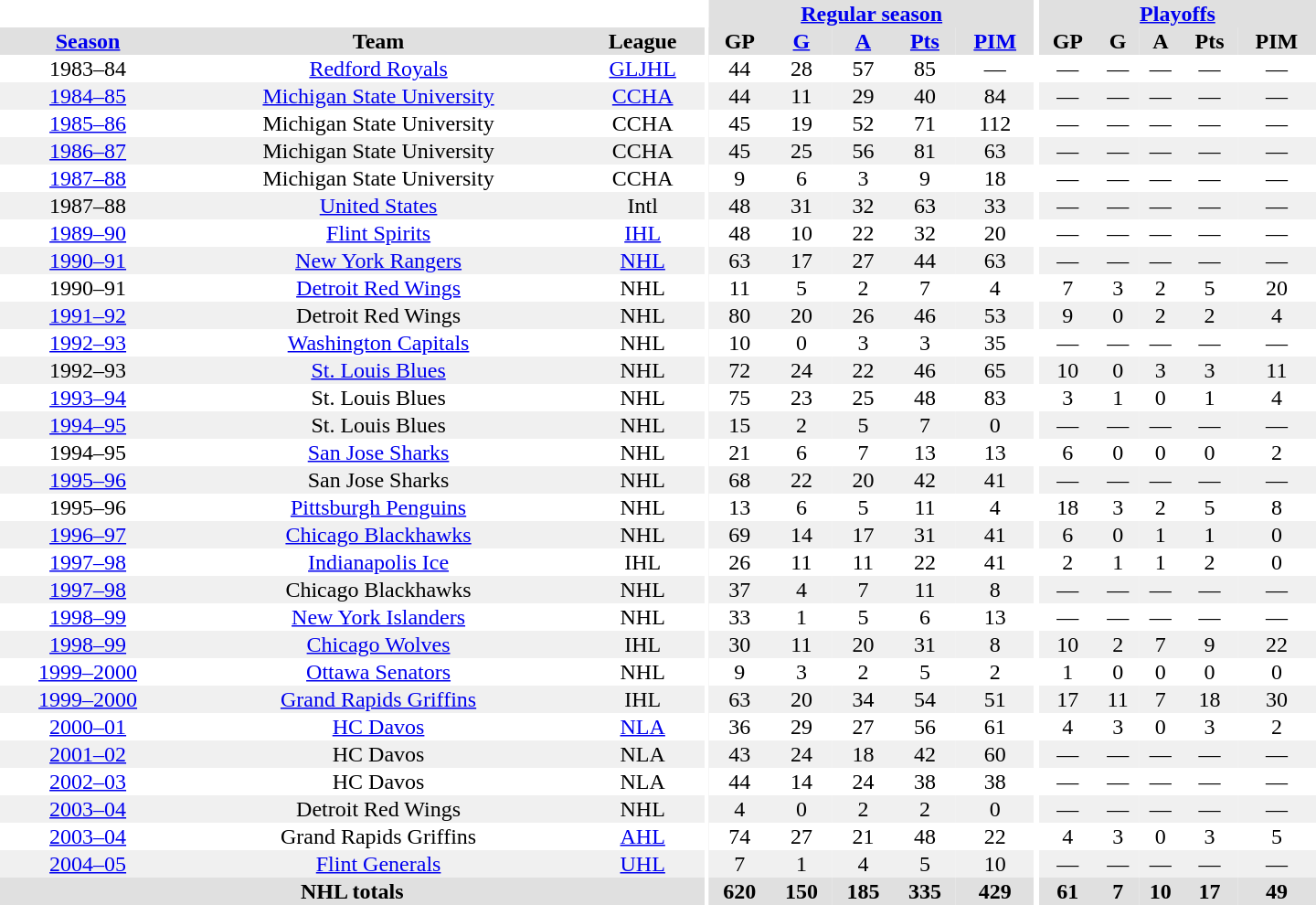<table border="0" cellpadding="1" cellspacing="0" style="text-align:center; width:60em">
<tr bgcolor="#e0e0e0">
<th colspan="3" bgcolor="#ffffff"></th>
<th rowspan="99" bgcolor="#ffffff"></th>
<th colspan="5"><a href='#'>Regular season</a></th>
<th rowspan="99" bgcolor="#ffffff"></th>
<th colspan="5"><a href='#'>Playoffs</a></th>
</tr>
<tr bgcolor="#e0e0e0">
<th><a href='#'>Season</a></th>
<th>Team</th>
<th>League</th>
<th>GP</th>
<th><a href='#'>G</a></th>
<th><a href='#'>A</a></th>
<th><a href='#'>Pts</a></th>
<th><a href='#'>PIM</a></th>
<th>GP</th>
<th>G</th>
<th>A</th>
<th>Pts</th>
<th>PIM</th>
</tr>
<tr>
<td>1983–84</td>
<td><a href='#'>Redford Royals</a></td>
<td><a href='#'>GLJHL</a></td>
<td>44</td>
<td>28</td>
<td>57</td>
<td>85</td>
<td>—</td>
<td>—</td>
<td>—</td>
<td>—</td>
<td>—</td>
<td>—</td>
</tr>
<tr bgcolor="#f0f0f0">
<td><a href='#'>1984–85</a></td>
<td><a href='#'>Michigan State University</a></td>
<td><a href='#'>CCHA</a></td>
<td>44</td>
<td>11</td>
<td>29</td>
<td>40</td>
<td>84</td>
<td>—</td>
<td>—</td>
<td>—</td>
<td>—</td>
<td>—</td>
</tr>
<tr>
<td><a href='#'>1985–86</a></td>
<td>Michigan State University</td>
<td>CCHA</td>
<td>45</td>
<td>19</td>
<td>52</td>
<td>71</td>
<td>112</td>
<td>—</td>
<td>—</td>
<td>—</td>
<td>—</td>
<td>—</td>
</tr>
<tr bgcolor="#f0f0f0">
<td><a href='#'>1986–87</a></td>
<td>Michigan State University</td>
<td>CCHA</td>
<td>45</td>
<td>25</td>
<td>56</td>
<td>81</td>
<td>63</td>
<td>—</td>
<td>—</td>
<td>—</td>
<td>—</td>
<td>—</td>
</tr>
<tr>
<td><a href='#'>1987–88</a></td>
<td>Michigan State University</td>
<td>CCHA</td>
<td>9</td>
<td>6</td>
<td>3</td>
<td>9</td>
<td>18</td>
<td>—</td>
<td>—</td>
<td>—</td>
<td>—</td>
<td>—</td>
</tr>
<tr bgcolor="#f0f0f0">
<td>1987–88</td>
<td><a href='#'>United States</a></td>
<td>Intl</td>
<td>48</td>
<td>31</td>
<td>32</td>
<td>63</td>
<td>33</td>
<td>—</td>
<td>—</td>
<td>—</td>
<td>—</td>
<td>—</td>
</tr>
<tr>
<td><a href='#'>1989–90</a></td>
<td><a href='#'>Flint Spirits</a></td>
<td><a href='#'>IHL</a></td>
<td>48</td>
<td>10</td>
<td>22</td>
<td>32</td>
<td>20</td>
<td>—</td>
<td>—</td>
<td>—</td>
<td>—</td>
<td>—</td>
</tr>
<tr bgcolor="#f0f0f0">
<td><a href='#'>1990–91</a></td>
<td><a href='#'>New York Rangers</a></td>
<td><a href='#'>NHL</a></td>
<td>63</td>
<td>17</td>
<td>27</td>
<td>44</td>
<td>63</td>
<td>—</td>
<td>—</td>
<td>—</td>
<td>—</td>
<td>—</td>
</tr>
<tr>
<td>1990–91</td>
<td><a href='#'>Detroit Red Wings</a></td>
<td>NHL</td>
<td>11</td>
<td>5</td>
<td>2</td>
<td>7</td>
<td>4</td>
<td>7</td>
<td>3</td>
<td>2</td>
<td>5</td>
<td>20</td>
</tr>
<tr>
</tr>
<tr bgcolor="#f0f0f0">
<td><a href='#'>1991–92</a></td>
<td>Detroit Red Wings</td>
<td>NHL</td>
<td>80</td>
<td>20</td>
<td>26</td>
<td>46</td>
<td>53</td>
<td>9</td>
<td>0</td>
<td>2</td>
<td>2</td>
<td>4</td>
</tr>
<tr>
<td><a href='#'>1992–93</a></td>
<td><a href='#'>Washington Capitals</a></td>
<td>NHL</td>
<td>10</td>
<td>0</td>
<td>3</td>
<td>3</td>
<td>35</td>
<td>—</td>
<td>—</td>
<td>—</td>
<td>—</td>
<td>—</td>
</tr>
<tr bgcolor="#f0f0f0">
<td>1992–93</td>
<td><a href='#'>St. Louis Blues</a></td>
<td>NHL</td>
<td>72</td>
<td>24</td>
<td>22</td>
<td>46</td>
<td>65</td>
<td>10</td>
<td>0</td>
<td>3</td>
<td>3</td>
<td>11</td>
</tr>
<tr>
<td><a href='#'>1993–94</a></td>
<td>St. Louis Blues</td>
<td>NHL</td>
<td>75</td>
<td>23</td>
<td>25</td>
<td>48</td>
<td>83</td>
<td>3</td>
<td>1</td>
<td>0</td>
<td>1</td>
<td>4</td>
</tr>
<tr bgcolor="#f0f0f0">
<td><a href='#'>1994–95</a></td>
<td>St. Louis Blues</td>
<td>NHL</td>
<td>15</td>
<td>2</td>
<td>5</td>
<td>7</td>
<td>0</td>
<td>—</td>
<td>—</td>
<td>—</td>
<td>—</td>
<td>—</td>
</tr>
<tr>
<td>1994–95</td>
<td><a href='#'>San Jose Sharks</a></td>
<td>NHL</td>
<td>21</td>
<td>6</td>
<td>7</td>
<td>13</td>
<td>13</td>
<td>6</td>
<td>0</td>
<td>0</td>
<td>0</td>
<td>2</td>
</tr>
<tr bgcolor="#f0f0f0">
<td><a href='#'>1995–96</a></td>
<td>San Jose Sharks</td>
<td>NHL</td>
<td>68</td>
<td>22</td>
<td>20</td>
<td>42</td>
<td>41</td>
<td>—</td>
<td>—</td>
<td>—</td>
<td>—</td>
<td>—</td>
</tr>
<tr>
<td>1995–96</td>
<td><a href='#'>Pittsburgh Penguins</a></td>
<td>NHL</td>
<td>13</td>
<td>6</td>
<td>5</td>
<td>11</td>
<td>4</td>
<td>18</td>
<td>3</td>
<td>2</td>
<td>5</td>
<td>8</td>
</tr>
<tr bgcolor="#f0f0f0">
<td><a href='#'>1996–97</a></td>
<td><a href='#'>Chicago Blackhawks</a></td>
<td>NHL</td>
<td>69</td>
<td>14</td>
<td>17</td>
<td>31</td>
<td>41</td>
<td>6</td>
<td>0</td>
<td>1</td>
<td>1</td>
<td>0</td>
</tr>
<tr>
<td><a href='#'>1997–98</a></td>
<td><a href='#'>Indianapolis Ice</a></td>
<td>IHL</td>
<td>26</td>
<td>11</td>
<td>11</td>
<td>22</td>
<td>41</td>
<td>2</td>
<td>1</td>
<td>1</td>
<td>2</td>
<td>0</td>
</tr>
<tr bgcolor="#f0f0f0">
<td><a href='#'>1997–98</a></td>
<td>Chicago Blackhawks</td>
<td>NHL</td>
<td>37</td>
<td>4</td>
<td>7</td>
<td>11</td>
<td>8</td>
<td>—</td>
<td>—</td>
<td>—</td>
<td>—</td>
<td>—</td>
</tr>
<tr>
<td><a href='#'>1998–99</a></td>
<td><a href='#'>New York Islanders</a></td>
<td>NHL</td>
<td>33</td>
<td>1</td>
<td>5</td>
<td>6</td>
<td>13</td>
<td>—</td>
<td>—</td>
<td>—</td>
<td>—</td>
<td>—</td>
</tr>
<tr bgcolor="#f0f0f0">
<td><a href='#'>1998–99</a></td>
<td><a href='#'>Chicago Wolves</a></td>
<td>IHL</td>
<td>30</td>
<td>11</td>
<td>20</td>
<td>31</td>
<td>8</td>
<td>10</td>
<td>2</td>
<td>7</td>
<td>9</td>
<td>22</td>
</tr>
<tr>
<td><a href='#'>1999–2000</a></td>
<td><a href='#'>Ottawa Senators</a></td>
<td>NHL</td>
<td>9</td>
<td>3</td>
<td>2</td>
<td>5</td>
<td>2</td>
<td>1</td>
<td>0</td>
<td>0</td>
<td>0</td>
<td>0</td>
</tr>
<tr bgcolor="#f0f0f0">
<td><a href='#'>1999–2000</a></td>
<td><a href='#'>Grand Rapids Griffins</a></td>
<td>IHL</td>
<td>63</td>
<td>20</td>
<td>34</td>
<td>54</td>
<td>51</td>
<td>17</td>
<td>11</td>
<td>7</td>
<td>18</td>
<td>30</td>
</tr>
<tr>
<td><a href='#'>2000–01</a></td>
<td><a href='#'>HC Davos</a></td>
<td><a href='#'>NLA</a></td>
<td>36</td>
<td>29</td>
<td>27</td>
<td>56</td>
<td>61</td>
<td>4</td>
<td>3</td>
<td>0</td>
<td>3</td>
<td>2</td>
</tr>
<tr bgcolor="#f0f0f0">
<td><a href='#'>2001–02</a></td>
<td>HC Davos</td>
<td>NLA</td>
<td>43</td>
<td>24</td>
<td>18</td>
<td>42</td>
<td>60</td>
<td>—</td>
<td>—</td>
<td>—</td>
<td>—</td>
<td>—</td>
</tr>
<tr>
<td><a href='#'>2002–03</a></td>
<td>HC Davos</td>
<td>NLA</td>
<td>44</td>
<td>14</td>
<td>24</td>
<td>38</td>
<td>38</td>
<td>—</td>
<td>—</td>
<td>—</td>
<td>—</td>
<td>—</td>
</tr>
<tr bgcolor="#f0f0f0">
<td><a href='#'>2003–04</a></td>
<td>Detroit Red Wings</td>
<td>NHL</td>
<td>4</td>
<td>0</td>
<td>2</td>
<td>2</td>
<td>0</td>
<td>—</td>
<td>—</td>
<td>—</td>
<td>—</td>
<td>—</td>
</tr>
<tr>
<td><a href='#'>2003–04</a></td>
<td>Grand Rapids Griffins</td>
<td><a href='#'>AHL</a></td>
<td>74</td>
<td>27</td>
<td>21</td>
<td>48</td>
<td>22</td>
<td>4</td>
<td>3</td>
<td>0</td>
<td>3</td>
<td>5</td>
</tr>
<tr bgcolor="#f0f0f0">
<td><a href='#'>2004–05</a></td>
<td><a href='#'>Flint Generals</a></td>
<td><a href='#'>UHL</a></td>
<td>7</td>
<td>1</td>
<td>4</td>
<td>5</td>
<td>10</td>
<td>—</td>
<td>—</td>
<td>—</td>
<td>—</td>
<td>—</td>
</tr>
<tr style="background:#e0e0e0;">
<th colspan="3">NHL totals</th>
<th>620</th>
<th>150</th>
<th>185</th>
<th>335</th>
<th>429</th>
<th>61</th>
<th>7</th>
<th>10</th>
<th>17</th>
<th>49</th>
</tr>
</table>
